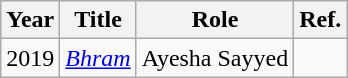<table class="wikitable sortable">
<tr>
<th>Year</th>
<th>Title</th>
<th>Role</th>
<th>Ref.</th>
</tr>
<tr>
<td>2019</td>
<td><em><a href='#'>Bhram</a></em></td>
<td>Ayesha Sayyed</td>
<td></td>
</tr>
</table>
